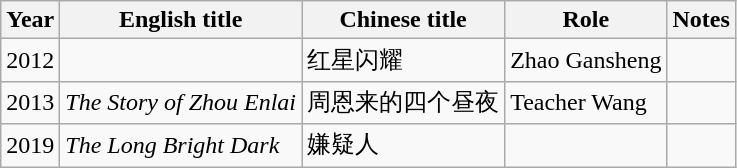<table class="wikitable">
<tr>
<th>Year</th>
<th>English title</th>
<th>Chinese title</th>
<th>Role</th>
<th>Notes</th>
</tr>
<tr>
<td>2012</td>
<td></td>
<td>红星闪耀</td>
<td>Zhao Gansheng</td>
<td></td>
</tr>
<tr>
<td>2013</td>
<td><em>The Story of Zhou Enlai</em></td>
<td>周恩来的四个昼夜</td>
<td>Teacher Wang</td>
<td></td>
</tr>
<tr>
<td>2019</td>
<td><em>The Long Bright Dark</em></td>
<td>嫌疑人</td>
<td></td>
<td></td>
</tr>
</table>
